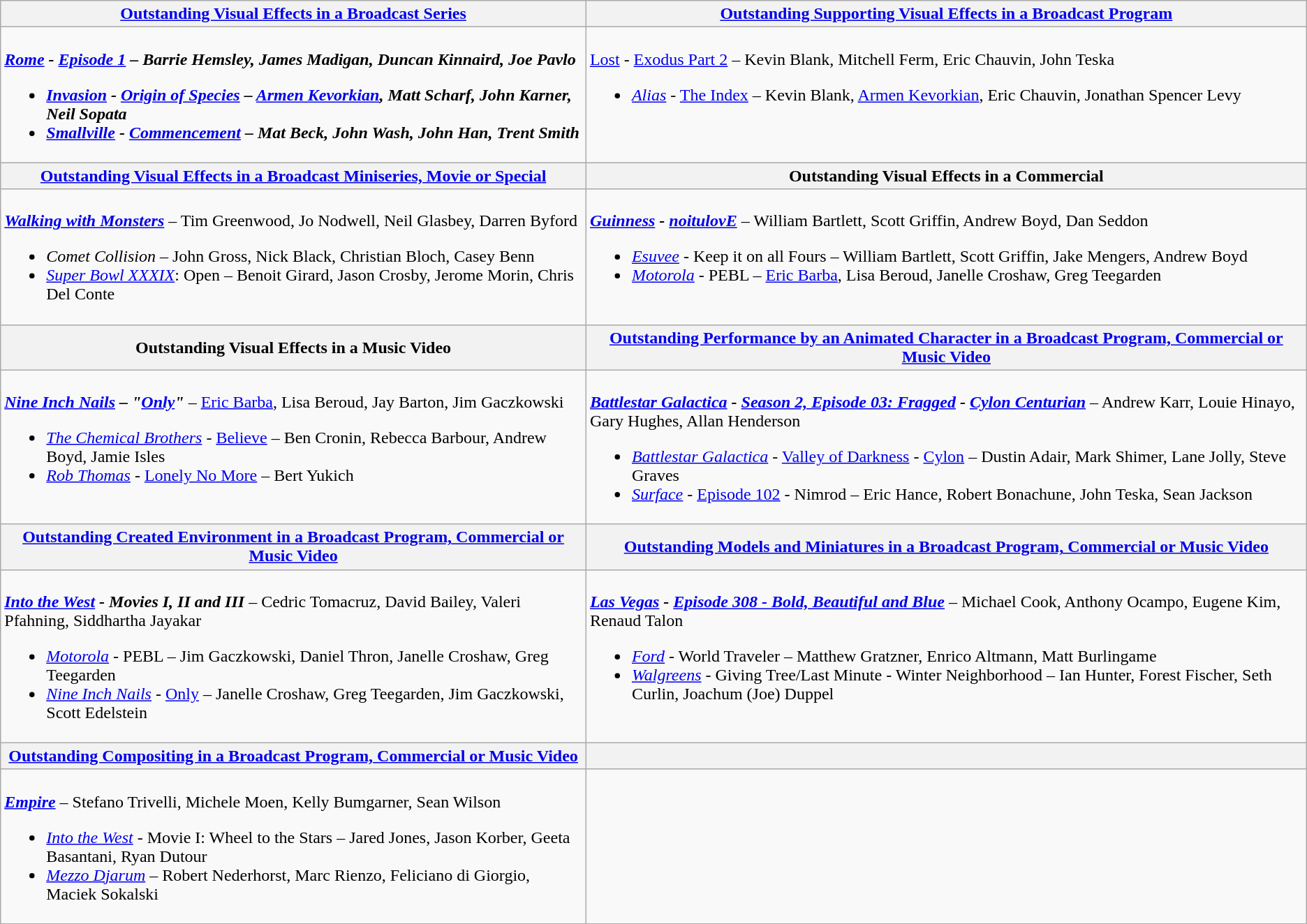<table class=wikitable style="width=100%">
<tr>
<th style="width=50%"><strong><a href='#'>Outstanding Visual Effects in a Broadcast Series</a></strong></th>
<th style="width=50%"><strong><a href='#'>Outstanding Supporting Visual Effects in a Broadcast Program</a></strong></th>
</tr>
<tr>
<td valign="top"><br><strong><em><a href='#'>Rome</a><em> - <a href='#'>Episode 1</a><strong> – Barrie Hemsley, James Madigan, Duncan Kinnaird, Joe Pavlo<ul><li></em><a href='#'>Invasion</a><em> - <a href='#'>Origin of Species</a> – <a href='#'>Armen Kevorkian</a>, Matt Scharf, John Karner, Neil Sopata</li><li></em><a href='#'>Smallville</a><em> - <a href='#'>Commencement</a> – Mat Beck, John Wash, John Han, Trent Smith</li></ul></td>
<td valign="top"><br></em></strong><a href='#'>Lost</a></em> - <a href='#'>Exodus Part 2</a></strong> – Kevin Blank, Mitchell Ferm, Eric Chauvin, John Teska<ul><li><em><a href='#'>Alias</a></em> - <a href='#'>The Index</a> – Kevin Blank, <a href='#'>Armen Kevorkian</a>, Eric Chauvin, Jonathan Spencer Levy</li></ul></td>
</tr>
<tr>
<th style="width=50%"><strong><a href='#'>Outstanding Visual Effects in a Broadcast Miniseries, Movie or Special</a></strong></th>
<th style="width=50%"><strong>Outstanding Visual Effects in a Commercial</strong></th>
</tr>
<tr>
<td valign="top"><br><strong><em><a href='#'>Walking with Monsters</a></em></strong> – Tim Greenwood, Jo Nodwell, Neil Glasbey, Darren Byford<ul><li><em>Comet Collision</em> – John Gross, Nick Black, Christian Bloch, Casey Benn</li><li><em><a href='#'>Super Bowl XXXIX</a></em>: Open – Benoit Girard, Jason Crosby, Jerome Morin, Chris Del Conte</li></ul></td>
<td valign="top"><br><strong><em><a href='#'>Guinness</a> - <a href='#'>noitulovE</a></em></strong> – William Bartlett, Scott Griffin, Andrew Boyd, Dan Seddon<ul><li><em><a href='#'>Esuvee</a></em> - Keep it on all Fours – William Bartlett, Scott Griffin, Jake Mengers, Andrew Boyd</li><li><em><a href='#'>Motorola</a></em> - PEBL – <a href='#'>Eric Barba</a>, Lisa Beroud, Janelle Croshaw, Greg Teegarden</li></ul></td>
</tr>
<tr>
<th style="width=50%"><strong>Outstanding Visual Effects in a Music Video</strong></th>
<th style="width=50%"><strong><a href='#'>Outstanding Performance by an Animated Character in a Broadcast Program, Commercial or Music Video</a></strong></th>
</tr>
<tr>
<td valign="top"><br><strong><em><a href='#'>Nine Inch Nails</a> – "<a href='#'>Only</a>"</em></strong> – <a href='#'>Eric Barba</a>, Lisa Beroud, Jay Barton, Jim Gaczkowski<ul><li><em><a href='#'>The Chemical Brothers</a></em> - <a href='#'>Believe</a> – Ben Cronin, Rebecca Barbour, Andrew Boyd, Jamie Isles</li><li><em><a href='#'>Rob Thomas</a></em> - <a href='#'>Lonely No More</a> – Bert Yukich</li></ul></td>
<td valign="top"><br><strong><em><a href='#'>Battlestar Galactica</a> - <a href='#'>Season 2, Episode 03: Fragged</a> - <a href='#'>Cylon Centurian</a></em></strong> – Andrew Karr, Louie Hinayo, Gary Hughes, Allan Henderson<ul><li><em><a href='#'>Battlestar Galactica</a></em> - <a href='#'>Valley of Darkness</a> - <a href='#'>Cylon</a> – Dustin Adair, Mark Shimer, Lane Jolly, Steve Graves</li><li><em><a href='#'>Surface</a></em> - <a href='#'>Episode 102</a> - Nimrod – Eric Hance, Robert Bonachune, John Teska, Sean Jackson</li></ul></td>
</tr>
<tr>
<th style="width=50%"><strong><a href='#'>Outstanding Created Environment in a Broadcast Program, Commercial or Music Video</a></strong></th>
<th style="width=50%"><strong><a href='#'>Outstanding Models and Miniatures in a Broadcast Program, Commercial or Music Video</a></strong></th>
</tr>
<tr>
<td valign="top"><br><strong><em><a href='#'>Into the West</a> - Movies I, II and III</em></strong> – Cedric Tomacruz, David Bailey, Valeri Pfahning, Siddhartha Jayakar<ul><li><em><a href='#'>Motorola</a></em> - PEBL – Jim Gaczkowski, Daniel Thron, Janelle Croshaw, Greg Teegarden</li><li><em><a href='#'>Nine Inch Nails</a></em> - <a href='#'>Only</a> – Janelle Croshaw, Greg Teegarden, Jim Gaczkowski, Scott Edelstein</li></ul></td>
<td valign="top"><br><strong><em><a href='#'>Las Vegas</a> - <a href='#'>Episode 308 - Bold, Beautiful and Blue</a></em></strong> – Michael Cook, Anthony Ocampo, Eugene Kim, Renaud Talon<ul><li><em><a href='#'>Ford</a></em> - World Traveler – Matthew Gratzner, Enrico Altmann, Matt Burlingame</li><li><em><a href='#'>Walgreens</a></em> - Giving Tree/Last Minute - Winter Neighborhood – Ian Hunter, Forest Fischer, Seth Curlin, Joachum (Joe) Duppel</li></ul></td>
</tr>
<tr>
<th style="width=50%"><strong><a href='#'>Outstanding Compositing in a Broadcast Program, Commercial or Music Video</a></strong></th>
<th style="width=50%"></th>
</tr>
<tr>
<td valign="top"><br><strong><em><a href='#'>Empire</a></em></strong> – Stefano Trivelli, Michele Moen, Kelly Bumgarner, Sean Wilson<ul><li><em><a href='#'>Into the West</a></em> - Movie I: Wheel to the Stars – Jared Jones, Jason Korber, Geeta Basantani, Ryan Dutour</li><li><em><a href='#'>Mezzo Djarum</a></em> – Robert Nederhorst, Marc Rienzo, Feliciano di Giorgio, Maciek Sokalski</li></ul></td>
<td valign="top"></td>
</tr>
<tr>
</tr>
</table>
